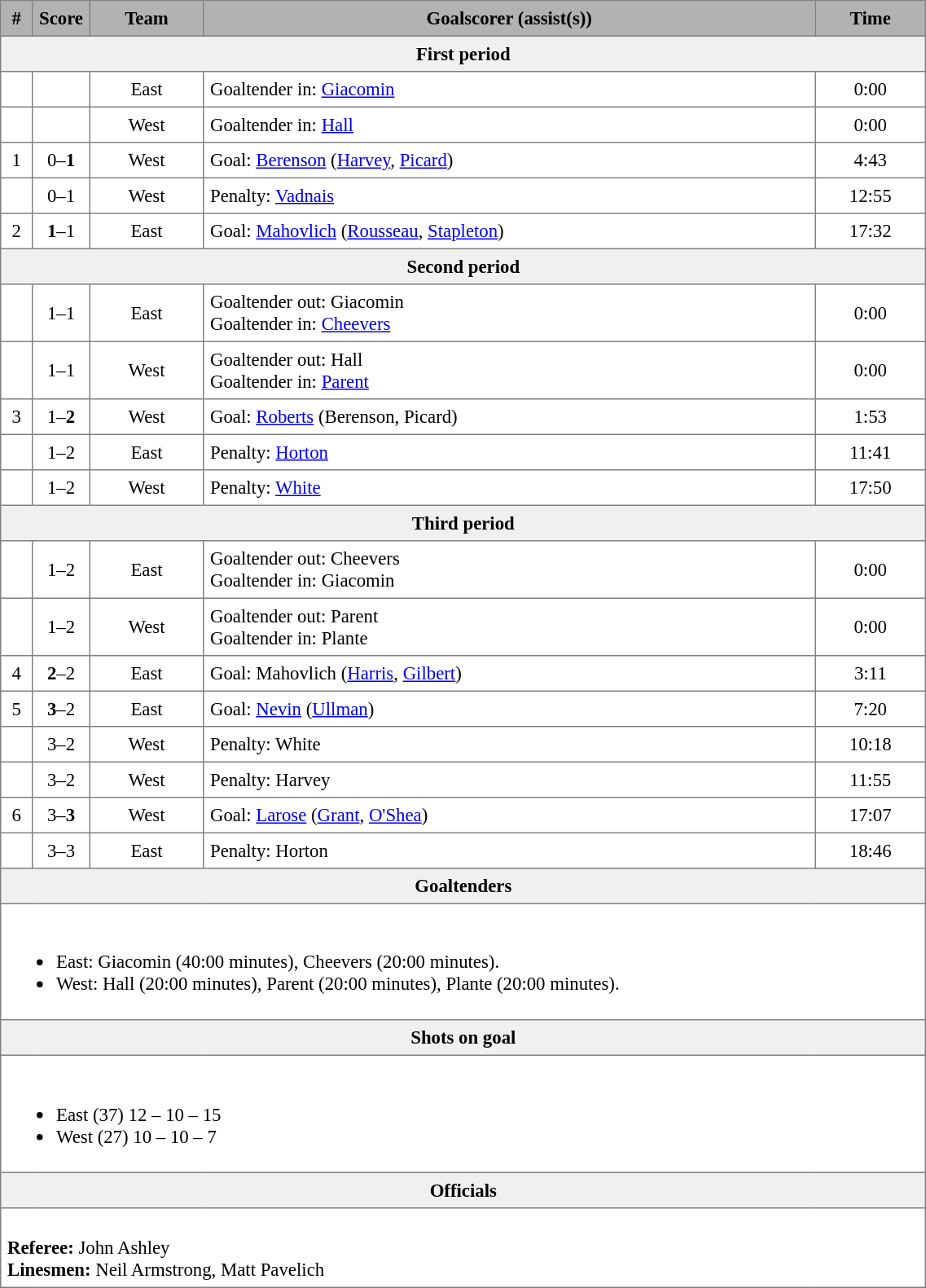<table cellpadding="5" cellspacing="1" border="1" style="font-size: 95%; border: gray solid 1px; text-align:center; border-collapse: collapse; width:60%">
<tr bgcolor="B2B2B2">
<th width="15">#</th>
<th width="25">Score</th>
<th>Team</th>
<th>Goalscorer (assist(s))</th>
<th>Time</th>
</tr>
<tr bgcolor="f0f0f0">
<th colspan="5">First period</th>
</tr>
<tr>
<td></td>
<td></td>
<td>East</td>
<td align="left">Goaltender in: <a href='#'>Giacomin</a></td>
<td>0:00</td>
</tr>
<tr>
<td></td>
<td></td>
<td>West</td>
<td align="left">Goaltender in: <a href='#'>Hall</a></td>
<td>0:00</td>
</tr>
<tr>
<td>1</td>
<td>0–<strong>1</strong></td>
<td>West</td>
<td align="left">Goal: <a href='#'>Berenson</a> (<a href='#'>Harvey</a>, <a href='#'>Picard</a>)</td>
<td>4:43</td>
</tr>
<tr>
<td></td>
<td>0–1</td>
<td>West</td>
<td align="left">Penalty: <a href='#'>Vadnais</a></td>
<td>12:55</td>
</tr>
<tr>
<td>2</td>
<td><strong>1</strong>–1</td>
<td>East</td>
<td align="left">Goal: <a href='#'>Mahovlich</a> (<a href='#'>Rousseau</a>, <a href='#'>Stapleton</a>)</td>
<td>17:32</td>
</tr>
<tr bgcolor="f0f0f0">
<th colspan="5">Second period</th>
</tr>
<tr>
<td></td>
<td>1–1</td>
<td>East</td>
<td align="left">Goaltender out: Giacomin<br>Goaltender in: <a href='#'>Cheevers</a></td>
<td>0:00</td>
</tr>
<tr>
<td></td>
<td>1–1</td>
<td>West</td>
<td align="left">Goaltender out: Hall<br>Goaltender in: <a href='#'>Parent</a></td>
<td>0:00</td>
</tr>
<tr>
<td>3</td>
<td>1–<strong>2</strong></td>
<td>West</td>
<td align="left">Goal: <a href='#'>Roberts</a> (Berenson, Picard)</td>
<td>1:53</td>
</tr>
<tr>
<td></td>
<td>1–2</td>
<td>East</td>
<td align="left">Penalty: <a href='#'>Horton</a></td>
<td>11:41</td>
</tr>
<tr>
<td></td>
<td>1–2</td>
<td>West</td>
<td align="left">Penalty: <a href='#'>White</a></td>
<td>17:50</td>
</tr>
<tr bgcolor="f0f0f0">
<th colspan="5">Third period</th>
</tr>
<tr>
<td></td>
<td>1–2</td>
<td>East</td>
<td align="left">Goaltender out: Cheevers<br>Goaltender in: Giacomin</td>
<td>0:00</td>
</tr>
<tr>
<td></td>
<td>1–2</td>
<td>West</td>
<td align="left">Goaltender out: Parent <br>Goaltender in: Plante</td>
<td>0:00</td>
</tr>
<tr>
<td>4</td>
<td><strong>2</strong>–2</td>
<td>East</td>
<td align="left">Goal: Mahovlich (<a href='#'>Harris</a>, <a href='#'>Gilbert</a>)</td>
<td>3:11</td>
</tr>
<tr>
<td>5</td>
<td><strong>3</strong>–2</td>
<td>East</td>
<td align="left">Goal: <a href='#'>Nevin</a> (<a href='#'>Ullman</a>)</td>
<td>7:20</td>
</tr>
<tr>
<td></td>
<td>3–2</td>
<td>West</td>
<td align="left">Penalty: White</td>
<td>10:18</td>
</tr>
<tr>
<td></td>
<td>3–2</td>
<td>West</td>
<td align="left">Penalty: Harvey</td>
<td>11:55</td>
</tr>
<tr>
<td>6</td>
<td>3–<strong>3</strong></td>
<td>West</td>
<td align="left">Goal: <a href='#'>Larose</a> (<a href='#'>Grant</a>, <a href='#'>O'Shea</a>)</td>
<td>17:07</td>
</tr>
<tr>
<td></td>
<td>3–3</td>
<td>East</td>
<td align="left">Penalty: Horton</td>
<td>18:46</td>
</tr>
<tr bgcolor="f0f0f0">
<th colspan="5"><strong>Goaltenders</strong></th>
</tr>
<tr>
<td colspan="5" align="left"><br><ul><li>East: Giacomin (40:00 minutes), Cheevers (20:00 minutes).</li><li>West: Hall (20:00 minutes), Parent (20:00 minutes), Plante (20:00 minutes).</li></ul></td>
</tr>
<tr bgcolor="f0f0f0">
<th colspan="5"><strong>Shots on goal</strong></th>
</tr>
<tr>
<td colspan="5" align="left"><br><ul><li>East (37) 12 – 10 – 15</li><li>West (27) 10 – 10 – 7</li></ul></td>
</tr>
<tr bgcolor="f0f0f0">
<th colspan="5"><strong>Officials</strong></th>
</tr>
<tr>
<td colspan="5" align="left"><br><strong>Referee:</strong> John Ashley<br><strong>Linesmen:</strong> Neil Armstrong, Matt Pavelich</td>
</tr>
</table>
